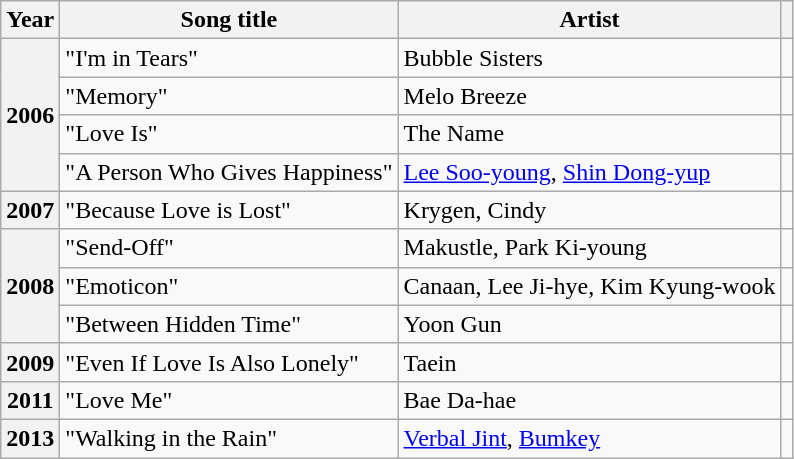<table class="wikitable plainrowheaders sortable">
<tr>
<th scope="col">Year</th>
<th scope="col">Song title</th>
<th scope="col">Artist</th>
<th scope="col" class="unsortable"></th>
</tr>
<tr>
<th scope="row" rowspan="4">2006</th>
<td>"I'm in Tears"</td>
<td>Bubble Sisters</td>
<td></td>
</tr>
<tr>
<td>"Memory"</td>
<td>Melo Breeze</td>
<td></td>
</tr>
<tr>
<td>"Love Is"</td>
<td>The Name</td>
<td></td>
</tr>
<tr>
<td>"A Person Who Gives Happiness"</td>
<td><a href='#'>Lee Soo-young</a>, <a href='#'>Shin Dong-yup</a></td>
<td></td>
</tr>
<tr>
<th scope="row">2007</th>
<td>"Because Love is Lost"</td>
<td>Krygen, Cindy</td>
<td></td>
</tr>
<tr>
<th scope="row" rowspan="3">2008</th>
<td>"Send-Off"</td>
<td>Makustle, Park Ki-young</td>
<td></td>
</tr>
<tr>
<td>"Emoticon"</td>
<td>Canaan, Lee Ji-hye, Kim Kyung-wook</td>
<td></td>
</tr>
<tr>
<td>"Between Hidden Time"</td>
<td>Yoon Gun</td>
<td></td>
</tr>
<tr>
<th scope="row">2009</th>
<td>"Even If Love Is Also Lonely"</td>
<td>Taein</td>
<td></td>
</tr>
<tr>
<th scope="row">2011</th>
<td>"Love Me"</td>
<td>Bae Da-hae</td>
<td></td>
</tr>
<tr>
<th scope="row">2013</th>
<td>"Walking in the Rain"</td>
<td><a href='#'>Verbal Jint</a>, <a href='#'>Bumkey</a></td>
<td></td>
</tr>
</table>
